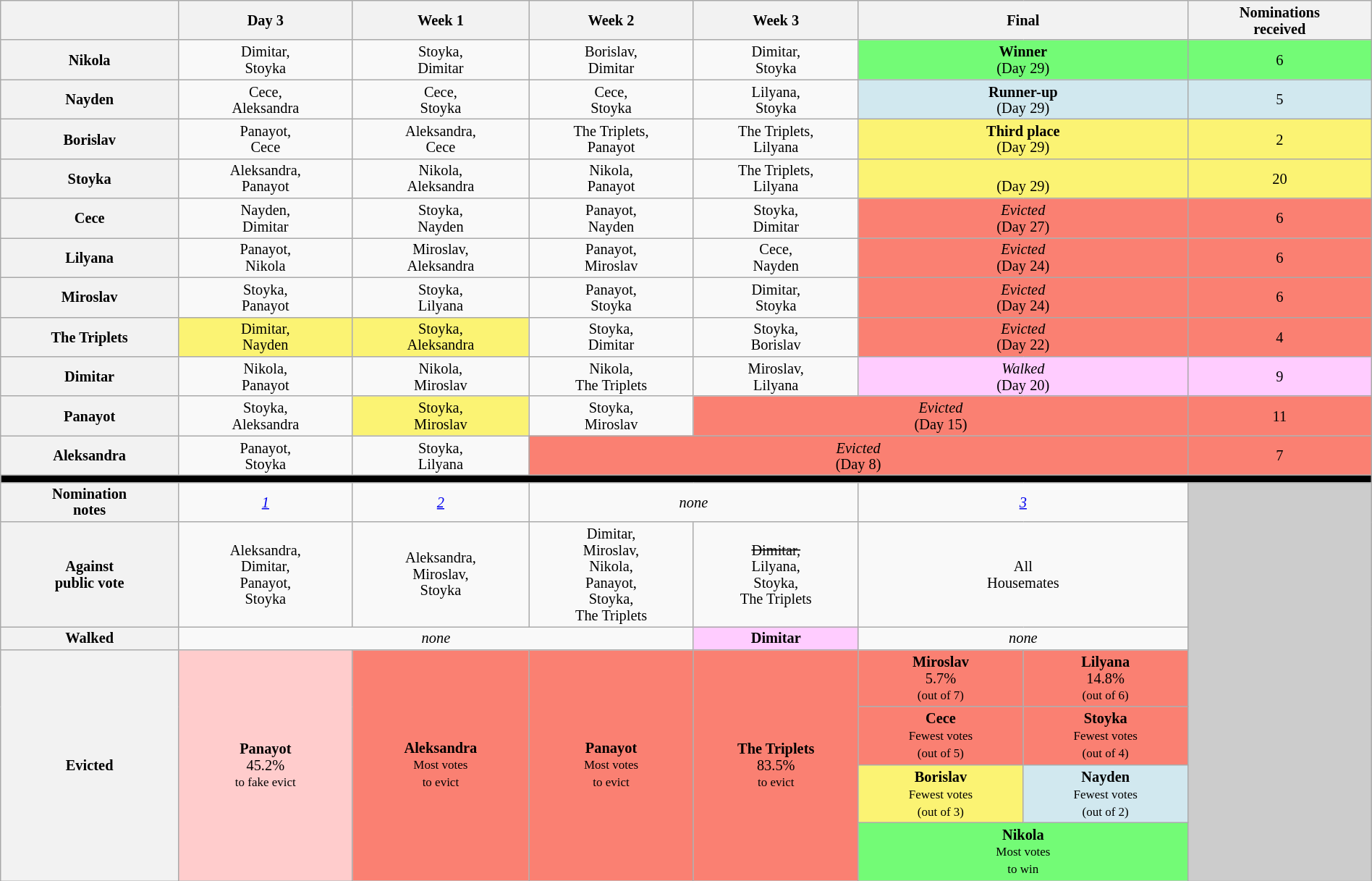<table class="wikitable" style="text-align:center; width:100%; font-size:85%; line-height:15px">
<tr>
<th style="width:5%"></th>
<th style="width:5%">Day 3</th>
<th style="width:5%">Week 1</th>
<th style="width:5%">Week 2</th>
<th style="width:5%">Week 3</th>
<th style="width:10%" colspan="2">Final</th>
<th style="width:5%">Nominations<br>received</th>
</tr>
<tr>
<th>Nikola</th>
<td>Dimitar,<br>Stoyka</td>
<td>Stoyka,<br>Dimitar</td>
<td>Borislav,<br>Dimitar</td>
<td>Dimitar,<br>Stoyka</td>
<td colspan=2 style="background:#73FB76;"><strong>Winner</strong><br>(Day 29)</td>
<td style="background:#73FB76;">6</td>
</tr>
<tr>
<th>Nayden</th>
<td>Cece,<br>Aleksandra</td>
<td>Cece,<br>Stoyka</td>
<td>Cece,<br>Stoyka</td>
<td>Lilyana,<br>Stoyka</td>
<td colspan=2 style="background:#D1E8EF;"><strong>Runner-up</strong><br>(Day 29)</td>
<td style="background:#D1E8EF;">5</td>
</tr>
<tr>
<th>Borislav</th>
<td>Panayot,<br>Cece</td>
<td>Aleksandra,<br>Cece</td>
<td>The Triplets,<br>Panayot</td>
<td>The Triplets,<br>Lilyana</td>
<td colspan=2 style="background:#FBF373;"><strong>Third place</strong><br>(Day 29)</td>
<td style="background:#FBF373;">2</td>
</tr>
<tr>
<th>Stoyka</th>
<td>Aleksandra,<br>Panayot</td>
<td>Nikola,<br>Aleksandra</td>
<td>Nikola,<br>Panayot</td>
<td>The Triplets,<br>Lilyana</td>
<td colspan=2 style="background:#FBF373;"><strong></strong><br>(Day 29)</td>
<td style="background:#FBF373;">20</td>
</tr>
<tr>
<th>Cece</th>
<td>Nayden,<br>Dimitar</td>
<td>Stoyka,<br>Nayden</td>
<td>Panayot,<br>Nayden</td>
<td>Stoyka,<br>Dimitar</td>
<td style="background:#FA8072;" colspan="2"><em>Evicted</em><br>(Day 27)</td>
<td style="background:#FA8072;">6</td>
</tr>
<tr>
<th>Lilyana</th>
<td>Panayot,<br>Nikola</td>
<td>Miroslav,<br>Aleksandra</td>
<td>Panayot,<br>Miroslav</td>
<td>Cece,<br>Nayden</td>
<td style="background:#FA8072;" colspan="2"><em>Evicted</em><br>(Day 24)</td>
<td style="background:#FA8072;">6</td>
</tr>
<tr>
<th>Miroslav</th>
<td>Stoyka,<br>Panayot</td>
<td>Stoyka,<br>Lilyana</td>
<td>Panayot,<br>Stoyka</td>
<td>Dimitar,<br>Stoyka</td>
<td style="background:#FA8072;" colspan="2"><em>Evicted</em><br>(Day 24)</td>
<td style="background:#FA8072;">6</td>
</tr>
<tr>
<th>The Triplets</th>
<td style="background:#FBF373">Dimitar,<br>Nayden</td>
<td style="background:#FBF373">Stoyka,<br>Aleksandra</td>
<td>Stoyka,<br>Dimitar</td>
<td>Stoyka,<br>Borislav</td>
<td style="background:#FA8072;" colspan="2"><em>Evicted</em><br>(Day 22)</td>
<td style="background:#FA8072;">4</td>
</tr>
<tr>
<th>Dimitar</th>
<td>Nikola,<br>Panayot</td>
<td>Nikola,<br>Miroslav</td>
<td>Nikola,<br>The Triplets</td>
<td>Miroslav,<br>Lilyana</td>
<td style="background:#fcf;" colspan="2"><em>Walked</em><br>(Day 20)</td>
<td style="background:#fcf;">9</td>
</tr>
<tr>
<th>Panayot</th>
<td>Stoyka,<br>Aleksandra</td>
<td style="background:#FBF373">Stoyka,<br>Miroslav</td>
<td>Stoyka,<br>Miroslav</td>
<td style="background:#FA8072;" colspan="3"><em>Evicted</em><br>(Day 15)</td>
<td style="background:#FA8072;">11</td>
</tr>
<tr>
<th>Aleksandra</th>
<td>Panayot,<br>Stoyka</td>
<td>Stoyka,<br>Lilyana</td>
<td style="background:#FA8072;" colspan="4"><em>Evicted</em><br>(Day 8)</td>
<td style="background:#FA8072;">7</td>
</tr>
<tr>
<th style="background:#000;" colspan="10"></th>
</tr>
<tr>
<th>Nomination<br>notes</th>
<td><em><a href='#'>1</a></em></td>
<td><em><a href='#'>2</a></em></td>
<td colspan="2"><em>none</em></td>
<td colspan="2"><em><a href='#'>3</a></em></td>
<td style="background:#CCCCCC;" rowspan="8"></td>
</tr>
<tr>
<th>Against<br>public vote</th>
<td>Aleksandra,<br>Dimitar,<br>Panayot,<br>Stoyka</td>
<td>Aleksandra,<br>Miroslav,<br>Stoyka</td>
<td>Dimitar,<br>Miroslav,<br>Nikola,<br>Panayot,<br>Stoyka,<br>The Triplets</td>
<td><s>Dimitar,</s><br>Lilyana,<br>Stoyka,<br>The Triplets</td>
<td colspan="2">All<br>Housemates</td>
</tr>
<tr>
<th>Walked</th>
<td colspan="3"><em>none</em></td>
<td style="background:#fcf;"><strong>Dimitar</strong></td>
<td colspan="2"><em>none</em></td>
</tr>
<tr>
<th rowspan="4">Evicted</th>
<td style="background:#fcc;" rowspan="4"><strong>Panayot</strong><br>45.2%<br><small>to fake evict</small></td>
<td style="background:#FA8072" rowspan="4"><strong>Aleksandra</strong><br><small>Most votes<br>to evict</small></td>
<td style="background:#FA8072" rowspan="4"><strong>Panayot</strong><br><small>Most votes<br>to evict</small></td>
<td style="background:#FA8072" rowspan="4"><strong>The Triplets</strong><br>83.5%<br><small>to evict</small></td>
<td style="background:#FA8072"><strong>Miroslav</strong><br>5.7%<br><small>(out of 7)</small></td>
<td style="background:#FA8072"><strong>Lilyana</strong><br>14.8%<br><small>(out of 6)</small></td>
</tr>
<tr>
<td style="background:#FA8072"><strong>Cece</strong><br><small>Fewest votes<br>(out of 5)</small></td>
<td style="background:#fa8072"><strong>Stoyka</strong><br><small>Fewest votes<br>(out of 4)</small></td>
</tr>
<tr>
<td style="background:#FBF373"><strong>Borislav</strong><br><small>Fewest votes<br>(out of 3)</small></td>
<td style="background:#D1E8EF"><strong>Nayden</strong><br><small>Fewest votes<br>(out of 2)</small></td>
</tr>
<tr>
<td style="background:#73FB76" colspan="2"><strong>Nikola</strong><br><small>Most votes<br>to win</small></td>
</tr>
</table>
